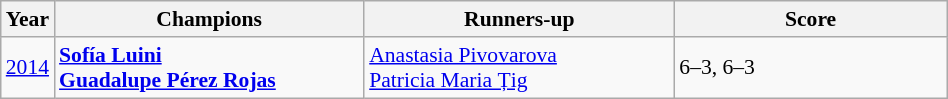<table class="wikitable" style="font-size:90%">
<tr>
<th>Year</th>
<th width="200">Champions</th>
<th width="200">Runners-up</th>
<th width="175">Score</th>
</tr>
<tr>
<td><a href='#'>2014</a></td>
<td> <strong><a href='#'>Sofía Luini</a></strong> <br>  <strong><a href='#'>Guadalupe Pérez Rojas</a></strong></td>
<td> <a href='#'>Anastasia Pivovarova</a> <br>  <a href='#'>Patricia Maria Țig</a></td>
<td>6–3, 6–3</td>
</tr>
</table>
